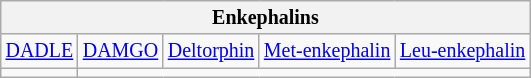<table class="wikitable" style="font-size:smaller; text-align:center">
<tr>
<th colspan="5">Enkephalins</th>
</tr>
<tr>
<td> <a href='#'>DADLE</a></td>
<td> <a href='#'>DAMGO</a></td>
<td> <a href='#'>Deltorphin</a></td>
<td> <a href='#'>Met-enkephalin</a></td>
<td> <a href='#'>Leu-enkephalin</a></td>
</tr>
<tr>
<td></td>
</tr>
</table>
